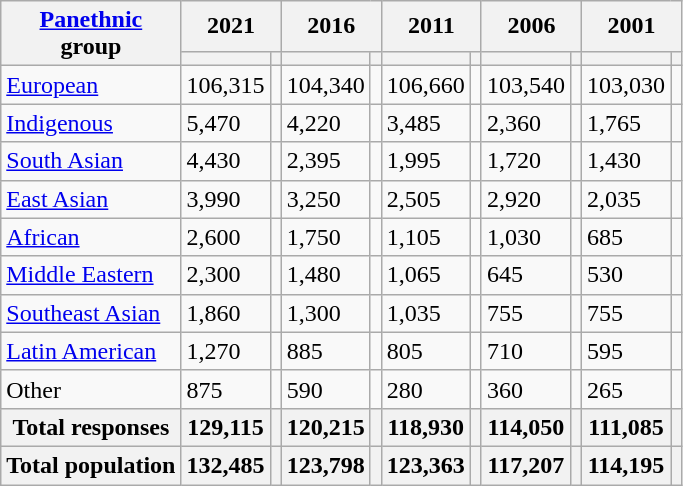<table class="wikitable collapsible sortable">
<tr>
<th rowspan="2"><a href='#'>Panethnic</a><br>group</th>
<th colspan="2">2021</th>
<th colspan="2">2016</th>
<th colspan="2">2011</th>
<th colspan="2">2006</th>
<th colspan="2">2001</th>
</tr>
<tr>
<th><a href='#'></a></th>
<th></th>
<th></th>
<th></th>
<th></th>
<th></th>
<th></th>
<th></th>
<th></th>
<th></th>
</tr>
<tr>
<td><a href='#'>European</a></td>
<td>106,315</td>
<td></td>
<td>104,340</td>
<td></td>
<td>106,660</td>
<td></td>
<td>103,540</td>
<td></td>
<td>103,030</td>
<td></td>
</tr>
<tr>
<td><a href='#'>Indigenous</a></td>
<td>5,470</td>
<td></td>
<td>4,220</td>
<td></td>
<td>3,485</td>
<td></td>
<td>2,360</td>
<td></td>
<td>1,765</td>
<td></td>
</tr>
<tr>
<td><a href='#'>South Asian</a></td>
<td>4,430</td>
<td></td>
<td>2,395</td>
<td></td>
<td>1,995</td>
<td></td>
<td>1,720</td>
<td></td>
<td>1,430</td>
<td></td>
</tr>
<tr>
<td><a href='#'>East Asian</a></td>
<td>3,990</td>
<td></td>
<td>3,250</td>
<td></td>
<td>2,505</td>
<td></td>
<td>2,920</td>
<td></td>
<td>2,035</td>
<td></td>
</tr>
<tr>
<td><a href='#'>African</a></td>
<td>2,600</td>
<td></td>
<td>1,750</td>
<td></td>
<td>1,105</td>
<td></td>
<td>1,030</td>
<td></td>
<td>685</td>
<td></td>
</tr>
<tr>
<td><a href='#'>Middle Eastern</a></td>
<td>2,300</td>
<td></td>
<td>1,480</td>
<td></td>
<td>1,065</td>
<td></td>
<td>645</td>
<td></td>
<td>530</td>
<td></td>
</tr>
<tr>
<td><a href='#'>Southeast Asian</a></td>
<td>1,860</td>
<td></td>
<td>1,300</td>
<td></td>
<td>1,035</td>
<td></td>
<td>755</td>
<td></td>
<td>755</td>
<td></td>
</tr>
<tr>
<td><a href='#'>Latin American</a></td>
<td>1,270</td>
<td></td>
<td>885</td>
<td></td>
<td>805</td>
<td></td>
<td>710</td>
<td></td>
<td>595</td>
<td></td>
</tr>
<tr>
<td>Other</td>
<td>875</td>
<td></td>
<td>590</td>
<td></td>
<td>280</td>
<td></td>
<td>360</td>
<td></td>
<td>265</td>
<td></td>
</tr>
<tr>
<th>Total responses</th>
<th>129,115</th>
<th></th>
<th>120,215</th>
<th></th>
<th>118,930</th>
<th></th>
<th>114,050</th>
<th></th>
<th>111,085</th>
<th></th>
</tr>
<tr>
<th>Total population</th>
<th>132,485</th>
<th></th>
<th>123,798</th>
<th></th>
<th>123,363</th>
<th></th>
<th>117,207</th>
<th></th>
<th>114,195</th>
<th></th>
</tr>
</table>
